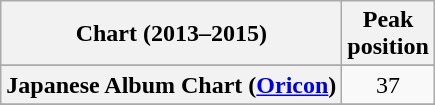<table class="wikitable sortable plainrowheaders" style="text-align:center;">
<tr>
<th scope="col">Chart (2013–2015)</th>
<th scope="col">Peak<br>position</th>
</tr>
<tr>
</tr>
<tr>
</tr>
<tr>
</tr>
<tr>
</tr>
<tr>
</tr>
<tr>
<th scope="row">Japanese Album Chart (<a href='#'>Oricon</a>)</th>
<td>37</td>
</tr>
<tr>
</tr>
<tr>
</tr>
<tr>
</tr>
<tr>
</tr>
<tr>
</tr>
<tr>
</tr>
<tr>
</tr>
</table>
